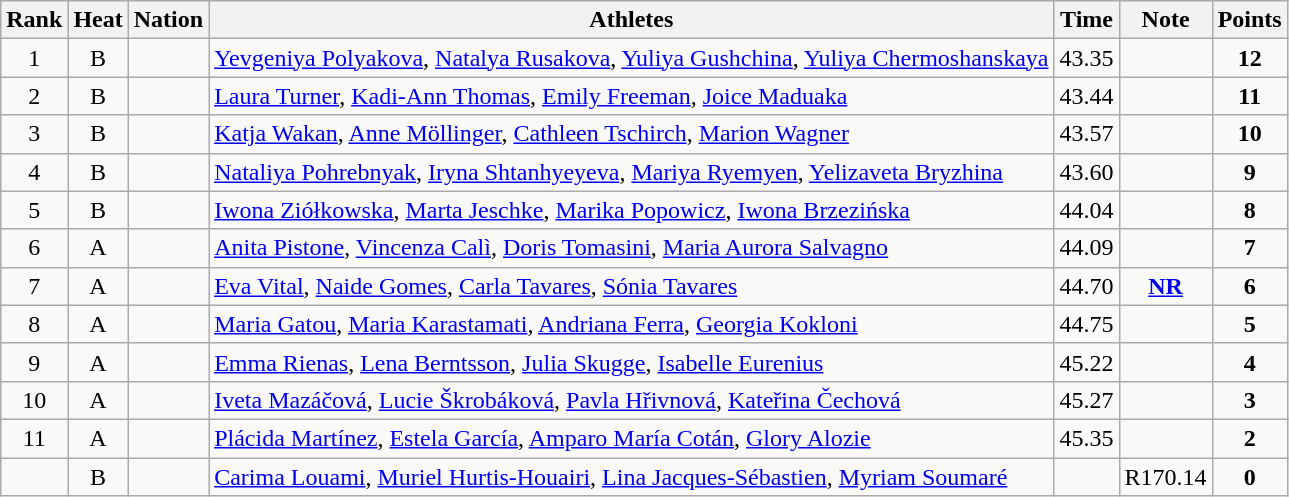<table class="wikitable sortable" style="text-align:center">
<tr>
<th>Rank</th>
<th>Heat</th>
<th>Nation</th>
<th>Athletes</th>
<th>Time</th>
<th>Note</th>
<th>Points</th>
</tr>
<tr>
<td>1</td>
<td>B</td>
<td align=left></td>
<td align=left><a href='#'>Yevgeniya Polyakova</a>, <a href='#'>Natalya Rusakova</a>, <a href='#'>Yuliya Gushchina</a>, <a href='#'>Yuliya Chermoshanskaya</a></td>
<td>43.35</td>
<td></td>
<td><strong>12</strong></td>
</tr>
<tr>
<td>2</td>
<td>B</td>
<td align=left></td>
<td align=left><a href='#'>Laura Turner</a>, <a href='#'>Kadi-Ann Thomas</a>, <a href='#'>Emily Freeman</a>, <a href='#'>Joice Maduaka</a></td>
<td>43.44</td>
<td></td>
<td><strong>11</strong></td>
</tr>
<tr>
<td>3</td>
<td>B</td>
<td align=left></td>
<td align=left><a href='#'>Katja Wakan</a>, <a href='#'>Anne Möllinger</a>, <a href='#'>Cathleen Tschirch</a>, <a href='#'>Marion Wagner</a></td>
<td>43.57</td>
<td></td>
<td><strong>10</strong></td>
</tr>
<tr>
<td>4</td>
<td>B</td>
<td align=left></td>
<td align=left><a href='#'>Nataliya Pohrebnyak</a>, <a href='#'>Iryna Shtanhyeyeva</a>, <a href='#'>Mariya Ryemyen</a>, <a href='#'>Yelizaveta Bryzhina</a></td>
<td>43.60</td>
<td></td>
<td><strong>9</strong></td>
</tr>
<tr>
<td>5</td>
<td>B</td>
<td align=left></td>
<td align=left><a href='#'>Iwona Ziółkowska</a>, <a href='#'>Marta Jeschke</a>, <a href='#'>Marika Popowicz</a>, <a href='#'>Iwona Brzezińska</a></td>
<td>44.04</td>
<td></td>
<td><strong>8</strong></td>
</tr>
<tr>
<td>6</td>
<td>A</td>
<td align=left></td>
<td align=left><a href='#'>Anita Pistone</a>, <a href='#'>Vincenza Calì</a>, <a href='#'>Doris Tomasini</a>, <a href='#'>Maria Aurora Salvagno</a></td>
<td>44.09</td>
<td></td>
<td><strong>7</strong></td>
</tr>
<tr>
<td>7</td>
<td>A</td>
<td align=left></td>
<td align=left><a href='#'>Eva Vital</a>, <a href='#'>Naide Gomes</a>, <a href='#'>Carla Tavares</a>, <a href='#'>Sónia Tavares</a></td>
<td>44.70</td>
<td><strong><a href='#'>NR</a></strong></td>
<td><strong>6</strong></td>
</tr>
<tr>
<td>8</td>
<td>A</td>
<td align=left></td>
<td align=left><a href='#'>Maria Gatou</a>, <a href='#'>Maria Karastamati</a>, <a href='#'>Andriana Ferra</a>, <a href='#'>Georgia Kokloni</a></td>
<td>44.75</td>
<td></td>
<td><strong>5</strong></td>
</tr>
<tr>
<td>9</td>
<td>A</td>
<td align=left></td>
<td align=left><a href='#'>Emma Rienas</a>, <a href='#'>Lena Berntsson</a>, <a href='#'>Julia Skugge</a>, <a href='#'>Isabelle Eurenius</a></td>
<td>45.22</td>
<td></td>
<td><strong>4</strong></td>
</tr>
<tr>
<td>10</td>
<td>A</td>
<td align=left></td>
<td align=left><a href='#'>Iveta Mazáčová</a>, <a href='#'>Lucie Škrobáková</a>, <a href='#'>Pavla Hřivnová</a>, <a href='#'>Kateřina Čechová</a></td>
<td>45.27</td>
<td></td>
<td><strong>3</strong></td>
</tr>
<tr>
<td>11</td>
<td>A</td>
<td align=left></td>
<td align=left><a href='#'>Plácida Martínez</a>, <a href='#'>Estela García</a>, <a href='#'>Amparo María Cotán</a>, <a href='#'>Glory Alozie</a></td>
<td>45.35</td>
<td></td>
<td><strong>2</strong></td>
</tr>
<tr>
<td></td>
<td>B</td>
<td align=left></td>
<td align=left><a href='#'>Carima Louami</a>, <a href='#'>Muriel Hurtis-Houairi</a>, <a href='#'>Lina Jacques-Sébastien</a>, <a href='#'>Myriam Soumaré</a></td>
<td></td>
<td>R170.14</td>
<td><strong>0</strong></td>
</tr>
</table>
